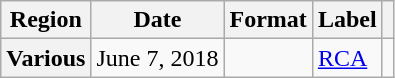<table class="wikitable plainrowheaders">
<tr>
<th scope="col">Region</th>
<th scope="col">Date</th>
<th scope="col">Format</th>
<th scope="col">Label</th>
<th scope="col"></th>
</tr>
<tr>
<th scope="row">Various</th>
<td>June 7, 2018</td>
<td></td>
<td><a href='#'>RCA</a></td>
<td></td>
</tr>
</table>
